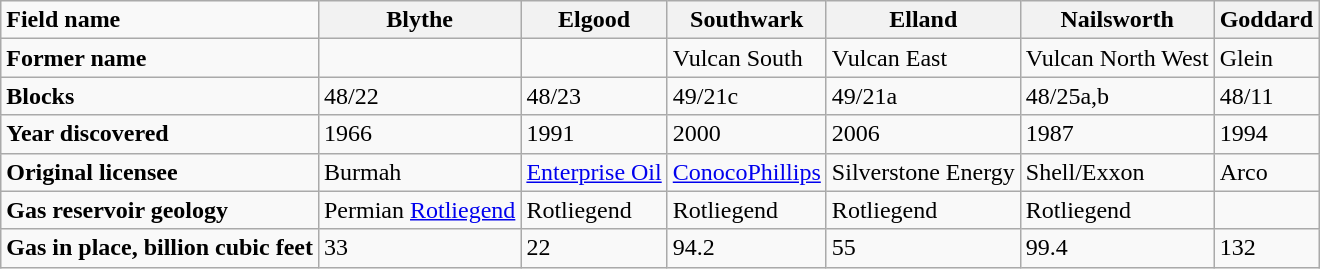<table class="wikitable">
<tr>
<td><strong>Field name</strong></td>
<th>Blythe</th>
<th>Elgood</th>
<th>Southwark</th>
<th>Elland</th>
<th>Nailsworth</th>
<th>Goddard</th>
</tr>
<tr>
<td><strong>Former name</strong></td>
<td></td>
<td></td>
<td>Vulcan South</td>
<td>Vulcan East</td>
<td>Vulcan North  West</td>
<td>Glein</td>
</tr>
<tr>
<td><strong>Blocks</strong></td>
<td>48/22</td>
<td>48/23</td>
<td>49/21c</td>
<td>49/21a</td>
<td>48/25a,b</td>
<td>48/11</td>
</tr>
<tr>
<td><strong>Year  discovered</strong></td>
<td>1966</td>
<td>1991</td>
<td>2000</td>
<td>2006</td>
<td>1987</td>
<td>1994</td>
</tr>
<tr>
<td><strong>Original  licensee</strong></td>
<td>Burmah</td>
<td><a href='#'>Enterprise Oil</a></td>
<td><a href='#'>ConocoPhillips</a></td>
<td>Silverstone  Energy</td>
<td>Shell/Exxon</td>
<td>Arco</td>
</tr>
<tr>
<td><strong>Gas reservoir  geology</strong></td>
<td>Permian <a href='#'>Rotliegend</a></td>
<td>Rotliegend</td>
<td>Rotliegend</td>
<td>Rotliegend</td>
<td>Rotliegend</td>
<td></td>
</tr>
<tr>
<td><strong>Gas in place,  billion cubic feet</strong></td>
<td>33</td>
<td>22</td>
<td>94.2</td>
<td>55</td>
<td>99.4</td>
<td>132</td>
</tr>
</table>
